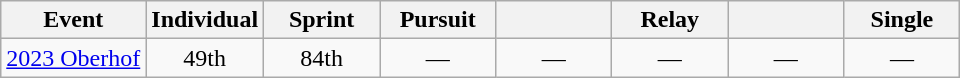<table class="wikitable" style="text-align: center;">
<tr>
<th>Event</th>
<th style="width:70px;">Individual</th>
<th style="width:70px;">Sprint</th>
<th style="width:70px;">Pursuit</th>
<th style="width:70px;"></th>
<th style="width:70px;">Relay</th>
<th style="width:70px;"></th>
<th style="width:70px;">Single </th>
</tr>
<tr>
<td align=left> <a href='#'>2023 Oberhof</a></td>
<td>49th</td>
<td>84th</td>
<td>—</td>
<td>—</td>
<td>—</td>
<td>—</td>
<td>—</td>
</tr>
</table>
